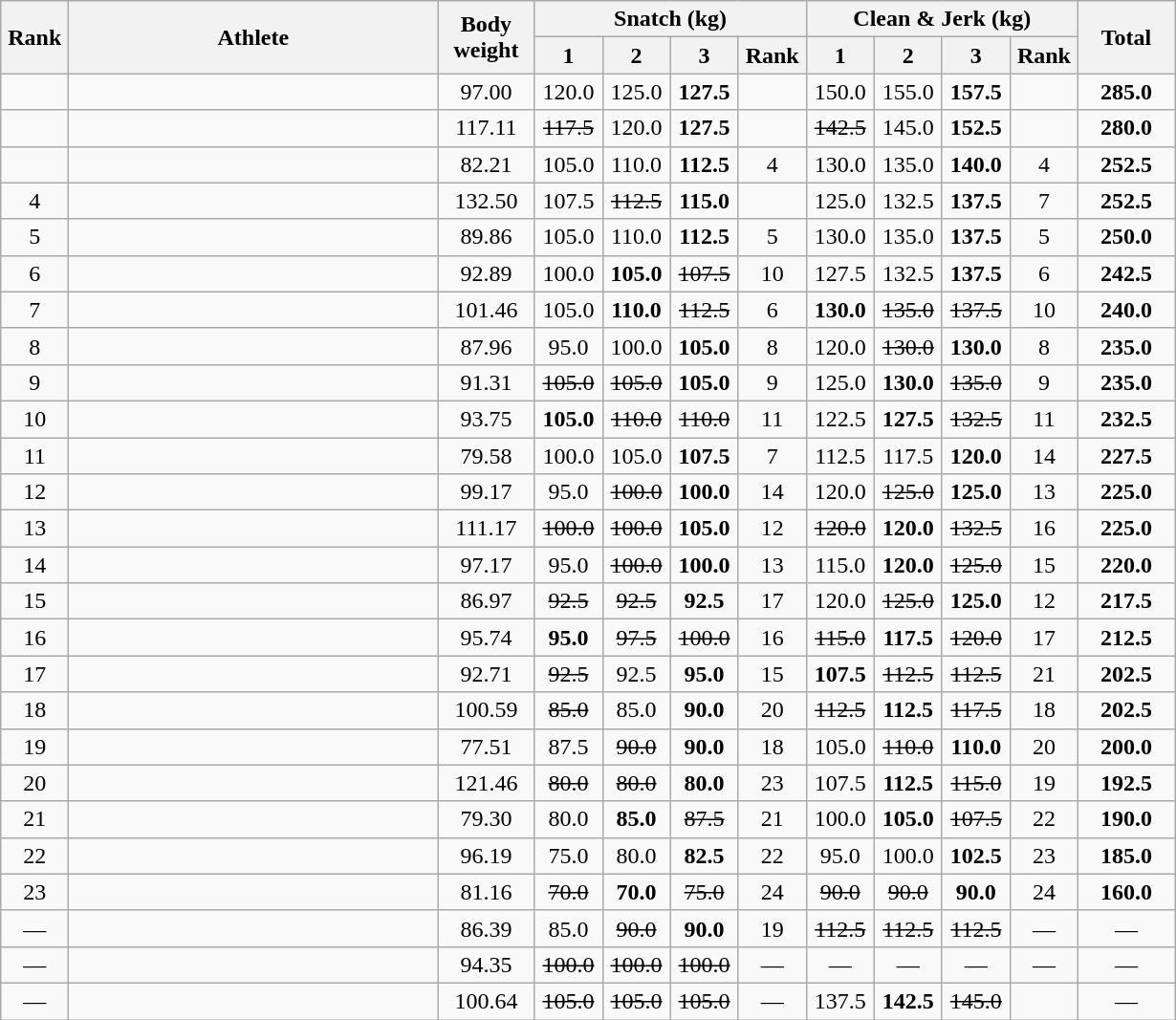<table class = "wikitable" style="text-align:center;">
<tr>
<th rowspan=2 width=40>Rank</th>
<th rowspan=2 width=250>Athlete</th>
<th rowspan=2 width=60>Body weight</th>
<th colspan=4>Snatch (kg)</th>
<th colspan=4>Clean & Jerk (kg)</th>
<th rowspan=2 width=60>Total</th>
</tr>
<tr>
<th width=40>1</th>
<th width=40>2</th>
<th width=40>3</th>
<th width=40>Rank</th>
<th width=40>1</th>
<th width=40>2</th>
<th width=40>3</th>
<th width=40>Rank</th>
</tr>
<tr>
<td></td>
<td align=left></td>
<td>97.00</td>
<td>120.0</td>
<td>125.0</td>
<td><strong>127.5</strong></td>
<td></td>
<td>150.0</td>
<td>155.0</td>
<td><strong>157.5</strong></td>
<td></td>
<td><strong>285.0</strong></td>
</tr>
<tr>
<td></td>
<td align=left></td>
<td>117.11</td>
<td><s>117.5 </s></td>
<td>120.0</td>
<td><strong>127.5</strong></td>
<td></td>
<td><s>142.5 </s></td>
<td>145.0</td>
<td><strong>152.5</strong></td>
<td></td>
<td><strong>280.0</strong></td>
</tr>
<tr>
<td></td>
<td align=left></td>
<td>82.21</td>
<td>105.0</td>
<td>110.0</td>
<td><strong>112.5</strong></td>
<td>4</td>
<td>130.0</td>
<td>135.0</td>
<td><strong>140.0</strong></td>
<td>4</td>
<td><strong>252.5</strong></td>
</tr>
<tr>
<td>4</td>
<td align=left></td>
<td>132.50</td>
<td>107.5</td>
<td><s>112.5 </s></td>
<td><strong>115.0</strong></td>
<td></td>
<td>125.0</td>
<td>132.5</td>
<td><strong>137.5</strong></td>
<td>7</td>
<td><strong>252.5</strong></td>
</tr>
<tr>
<td>5</td>
<td align=left></td>
<td>89.86</td>
<td>105.0</td>
<td>110.0</td>
<td><strong>112.5</strong></td>
<td>5</td>
<td>130.0</td>
<td>135.0</td>
<td><strong>137.5</strong></td>
<td>5</td>
<td><strong>250.0</strong></td>
</tr>
<tr>
<td>6</td>
<td align=left></td>
<td>92.89</td>
<td>100.0</td>
<td><strong>105.0</strong></td>
<td><s>107.5 </s></td>
<td>10</td>
<td>127.5</td>
<td>132.5</td>
<td><strong>137.5</strong></td>
<td>6</td>
<td><strong>242.5</strong></td>
</tr>
<tr>
<td>7</td>
<td align=left></td>
<td>101.46</td>
<td>105.0</td>
<td><strong>110.0</strong></td>
<td><s>112.5 </s></td>
<td>6</td>
<td><strong>130.0</strong></td>
<td><s>135.0</s></td>
<td><s>137.5 </s></td>
<td>10</td>
<td><strong>240.0</strong></td>
</tr>
<tr>
<td>8</td>
<td align=left></td>
<td>87.96</td>
<td>95.0</td>
<td>100.0</td>
<td><strong>105.0</strong></td>
<td>8</td>
<td>120.0</td>
<td><s>130.0 </s></td>
<td><strong>130.0</strong></td>
<td>8</td>
<td><strong>235.0</strong></td>
</tr>
<tr>
<td>9</td>
<td align=left></td>
<td>91.31</td>
<td><s>105.0</s></td>
<td><s>105.0 </s></td>
<td><strong>105.0</strong></td>
<td>9</td>
<td>125.0</td>
<td><strong>130.0</strong></td>
<td><s>135.0 </s></td>
<td>9</td>
<td><strong>235.0</strong></td>
</tr>
<tr>
<td>10</td>
<td align=left></td>
<td>93.75</td>
<td><strong>105.0</strong></td>
<td><s>110.0</s></td>
<td><s>110.0 </s></td>
<td>11</td>
<td>122.5</td>
<td><strong>127.5</strong></td>
<td><s>132.5 </s></td>
<td>11</td>
<td><strong>232.5</strong></td>
</tr>
<tr>
<td>11</td>
<td align=left></td>
<td>79.58</td>
<td>100.0</td>
<td>105.0</td>
<td><strong>107.5</strong></td>
<td>7</td>
<td>112.5</td>
<td>117.5</td>
<td><strong>120.0</strong></td>
<td>14</td>
<td><strong>227.5</strong></td>
</tr>
<tr>
<td>12</td>
<td align=left></td>
<td>99.17</td>
<td>95.0</td>
<td><s>100.0 </s></td>
<td><strong>100.0</strong></td>
<td>14</td>
<td>120.0</td>
<td><s>125.0 </s></td>
<td><strong>125.0</strong></td>
<td>13</td>
<td><strong>225.0</strong></td>
</tr>
<tr>
<td>13</td>
<td align=left></td>
<td>111.17</td>
<td><s>100.0 </s></td>
<td><s>100.0 </s></td>
<td><strong>105.0</strong></td>
<td>12</td>
<td><s>120.0 </s></td>
<td><strong>120.0</strong></td>
<td><s>132.5 </s></td>
<td>16</td>
<td><strong>225.0</strong></td>
</tr>
<tr>
<td>14</td>
<td align=left></td>
<td>97.17</td>
<td>95.0</td>
<td><s>100.0 </s></td>
<td><strong>100.0</strong></td>
<td>13</td>
<td>115.0</td>
<td><strong>120.0</strong></td>
<td><s>125.0 </s></td>
<td>15</td>
<td><strong>220.0</strong></td>
</tr>
<tr>
<td>15</td>
<td align=left></td>
<td>86.97</td>
<td><s>92.5 </s></td>
<td><s>92.5 </s></td>
<td><strong>92.5</strong></td>
<td>17</td>
<td>120.0</td>
<td><s>125.0 </s></td>
<td><strong>125.0</strong></td>
<td>12</td>
<td><strong>217.5</strong></td>
</tr>
<tr>
<td>16</td>
<td align=left></td>
<td>95.74</td>
<td><strong>95.0</strong></td>
<td><s>97.5 </s></td>
<td><s>100.0</s></td>
<td>16</td>
<td><s>115.0 </s></td>
<td><strong>117.5</strong></td>
<td><s>120.0 </s></td>
<td>17</td>
<td><strong>212.5</strong></td>
</tr>
<tr>
<td>17</td>
<td align=left></td>
<td>92.71</td>
<td><s>92.5 </s></td>
<td>92.5</td>
<td><strong>95.0</strong></td>
<td>15</td>
<td><strong>107.5</strong></td>
<td><s>112.5 </s></td>
<td><s>112.5 </s></td>
<td>21</td>
<td><strong>202.5</strong></td>
</tr>
<tr>
<td>18</td>
<td align=left></td>
<td>100.59</td>
<td><s>85.0 </s></td>
<td>85.0</td>
<td><strong>90.0</strong></td>
<td>20</td>
<td><s>112.5 </s></td>
<td><strong>112.5</strong></td>
<td><s>117.5 </s></td>
<td>18</td>
<td><strong>202.5</strong></td>
</tr>
<tr>
<td>19</td>
<td align=left></td>
<td>77.51</td>
<td>87.5</td>
<td><s>90.0 </s></td>
<td><strong>90.0</strong></td>
<td>18</td>
<td>105.0</td>
<td><s>110.0 </s></td>
<td><strong>110.0</strong></td>
<td>20</td>
<td><strong>200.0</strong></td>
</tr>
<tr>
<td>20</td>
<td align=left></td>
<td>121.46</td>
<td><s>80.0 </s></td>
<td><s>80.0 </s></td>
<td><strong>80.0</strong></td>
<td>23</td>
<td>107.5</td>
<td><strong>112.5</strong></td>
<td><s>115.0 </s></td>
<td>19</td>
<td><strong>192.5</strong></td>
</tr>
<tr>
<td>21</td>
<td align=left></td>
<td>79.30</td>
<td>80.0</td>
<td><strong>85.0</strong></td>
<td><s>87.5 </s></td>
<td>21</td>
<td>100.0</td>
<td><strong>105.0</strong></td>
<td><s>107.5 </s></td>
<td>22</td>
<td><strong>190.0</strong></td>
</tr>
<tr>
<td>22</td>
<td align=left></td>
<td>96.19</td>
<td>75.0</td>
<td>80.0</td>
<td><strong>82.5</strong></td>
<td>22</td>
<td>95.0</td>
<td>100.0</td>
<td><strong>102.5</strong></td>
<td>23</td>
<td><strong>185.0</strong></td>
</tr>
<tr>
<td>23</td>
<td align=left></td>
<td>81.16</td>
<td><s>70.0 </s></td>
<td><strong>70.0</strong></td>
<td><s>75.0 </s></td>
<td>24</td>
<td><s>90.0 </s></td>
<td><s>90.0 </s></td>
<td><strong>90.0</strong></td>
<td>24</td>
<td><strong>160.0</strong></td>
</tr>
<tr>
<td>—</td>
<td align=left></td>
<td>86.39</td>
<td>85.0</td>
<td><s>90.0 </s></td>
<td><strong>90.0</strong></td>
<td>19</td>
<td><s>112.5 </s></td>
<td><s>112.5 </s></td>
<td><s>112.5 </s></td>
<td>—</td>
<td>—</td>
</tr>
<tr>
<td>—</td>
<td align=left></td>
<td>94.35</td>
<td><s>100.0 </s></td>
<td><s>100.0 </s></td>
<td><s>100.0 </s></td>
<td>—</td>
<td>—</td>
<td>—</td>
<td>—</td>
<td>—</td>
<td>—</td>
</tr>
<tr>
<td>—</td>
<td align=left></td>
<td>100.64</td>
<td><s>105.0 </s></td>
<td><s>105.0 </s></td>
<td><s>105.0 </s></td>
<td>—</td>
<td>137.5</td>
<td><strong>142.5</strong></td>
<td><s>145.0 </s></td>
<td></td>
<td>—</td>
</tr>
</table>
